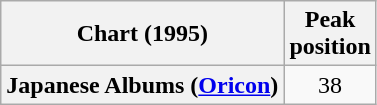<table class="wikitable plainrowheaders" style="text-align:center">
<tr>
<th scope="col">Chart (1995)</th>
<th scope="col">Peak<br> position</th>
</tr>
<tr>
<th scope="row">Japanese Albums (<a href='#'>Oricon</a>)</th>
<td>38</td>
</tr>
</table>
